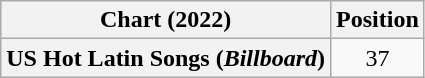<table class="wikitable sortable plainrowheaders" style="text-align:center">
<tr>
<th scope="col">Chart (2022)</th>
<th scope="col">Position</th>
</tr>
<tr>
<th scope="row">US Hot Latin Songs (<em>Billboard</em>)</th>
<td>37</td>
</tr>
</table>
